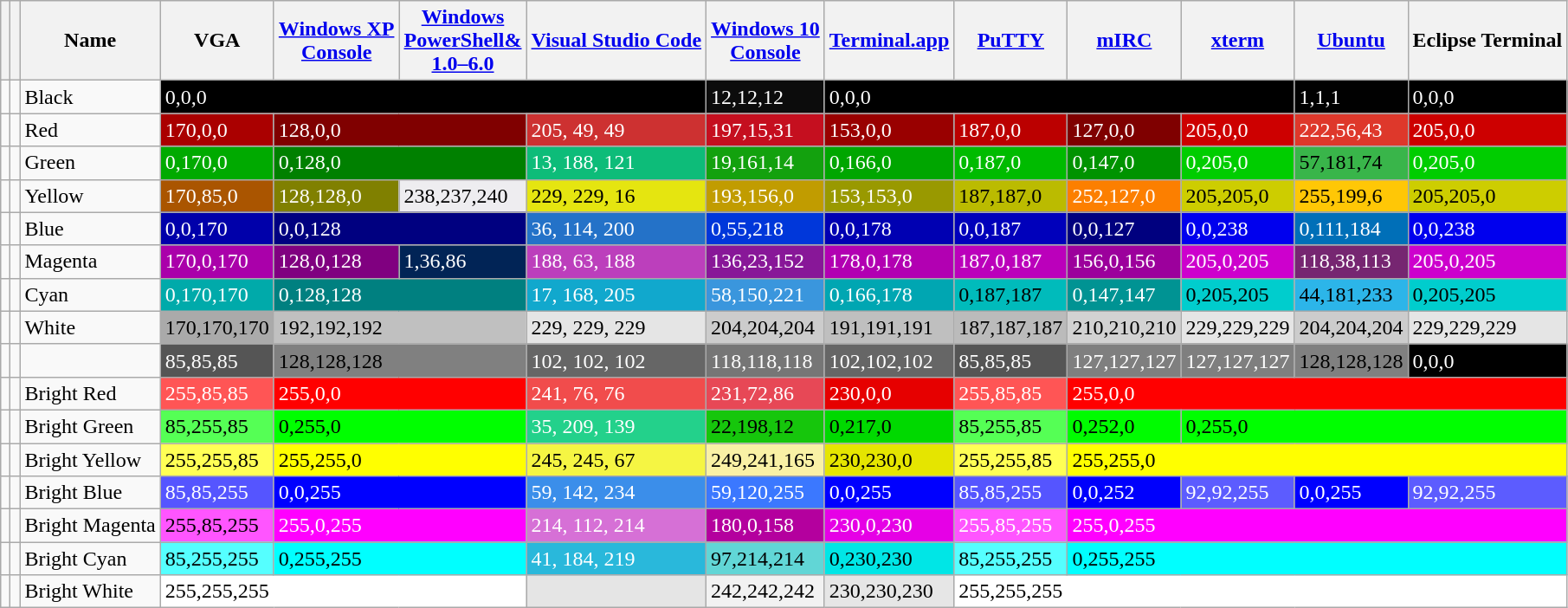<table class="wikitable">
<tr>
<th></th>
<th></th>
<th>Name</th>
<th>VGA</th>
<th><a href='#'>Windows XP<br>Console</a></th>
<th><a href='#'>Windows<br>PowerShell&<br>1.0–6.0</a></th>
<th><a href='#'>Visual Studio Code</a></th>
<th><a href='#'>Windows 10<br>Console</a></th>
<th><a href='#'>Terminal.app</a></th>
<th><a href='#'>PuTTY</a></th>
<th><a href='#'>mIRC</a></th>
<th><a href='#'>xterm</a></th>
<th><a href='#'>Ubuntu</a></th>
<th>Eclipse Terminal</th>
</tr>
<tr>
<td></td>
<td></td>
<td>Black</td>
<td colspan="4" style="background: #000; color: white">0,0,0</td>
<td style="background: #0c0c0c; color: white">12,12,12</td>
<td colspan="4" style="background: #000; color: white">0,0,0</td>
<td style="background: #010101; color: white">1,1,1</td>
<td style="background: #000; color: white">0,0,0</td>
</tr>
<tr>
<td></td>
<td></td>
<td>Red</td>
<td style="background: #AA0000; color: white">170,0,0</td>
<td colspan="2" style="background: #800000; color: white">128,0,0</td>
<td style="background: #cd3131; color: white">205, 49, 49</td>
<td style="background: #c50f1f; color: white">197,15,31</td>
<td style="background: #990000; color: white">153,0,0</td>
<td style="background: #bb0000; color: white">187,0,0</td>
<td style="background: #7f0000; color: white">127,0,0</td>
<td style="background: #cd0000; color: white">205,0,0</td>
<td style="background: #de382b; color: white">222,56,43</td>
<td style="background: #cd0000; color: white">205,0,0</td>
</tr>
<tr>
<td></td>
<td></td>
<td>Green</td>
<td style="background: #00AA00; color: white">0,170,0</td>
<td colspan="2" style="background: #008000; color: white">0,128,0</td>
<td style="background: #0dbc79; color: white">13, 188, 121</td>
<td style="background: #13a10e; color: white">19,161,14</td>
<td style="background: #00A600; color: white">0,166,0</td>
<td style="background: #00bb00; color: white">0,187,0</td>
<td style="background: #009300; color: white">0,147,0</td>
<td style="background: #00cd00; color: white">0,205,0</td>
<td style="background: #39b54a; color: black">57,181,74</td>
<td style="background: #00cd00; color: white">0,205,0</td>
</tr>
<tr>
<td></td>
<td></td>
<td>Yellow</td>
<td style="background: #AA5500; color: white">170,85,0</td>
<td style="background: #808000; color: white">128,128,0</td>
<td style="background: #eeedf0; color: black">238,237,240</td>
<td style="background: #e5e510; color: black">229, 229, 16</td>
<td style="background: #c19c00; color: white">193,156,0</td>
<td style="background: #999900; color: white">153,153,0</td>
<td style="background: #bbbb00; color: black">187,187,0</td>
<td style="background: #fc7f00; color: white">252,127,0</td>
<td style="background: #cdcd00; color: black">205,205,0</td>
<td style="background: #ffc706; color: black">255,199,6</td>
<td style="background: #cdcd00; color: black">205,205,0</td>
</tr>
<tr>
<td></td>
<td></td>
<td>Blue</td>
<td style="background: #0000AA; color: white">0,0,170</td>
<td colspan="2" style="background: #000080; color: white">0,0,128</td>
<td style="background: #2472c8; color: white">36, 114, 200</td>
<td style="background: #0037da; color: white">0,55,218</td>
<td style="background: #0000B2; color: white">0,0,178</td>
<td style="background: #0000bb; color: white">0,0,187</td>
<td style="background: #00007f; color: white">0,0,127</td>
<td style="background: #0000ee; color: white">0,0,238</td>
<td style="background: #006fb8; color: white">0,111,184</td>
<td style="background: #0000ee; color: white">0,0,238</td>
</tr>
<tr>
<td></td>
<td></td>
<td>Magenta</td>
<td style="background: #AA00AA; color: white">170,0,170</td>
<td style="background: #800080; color: white">128,0,128</td>
<td style="background: #012456; color: white">1,36,86</td>
<td style="background: #bc3fbc; color: white">188, 63, 188</td>
<td style="background: #881798; color: white">136,23,152</td>
<td style="background: #B200B2; color: white">178,0,178</td>
<td style="background: #bb00bb; color: white">187,0,187</td>
<td style="background: #9c009c; color: white">156,0,156</td>
<td style="background: #cd00cd; color: white">205,0,205</td>
<td style="background: #762671; color: white">118,38,113</td>
<td style="background: #cd00cd; color: white">205,0,205</td>
</tr>
<tr>
<td></td>
<td></td>
<td>Cyan</td>
<td style="background: #00AAAA; color: white">0,170,170</td>
<td colspan="2" style="background: #008080; color: white">0,128,128</td>
<td style="background: #11a8cd; color: white">17, 168, 205</td>
<td style="background: #3a96dd; color: white">58,150,221</td>
<td style="background: #00A6B2; color: white">0,166,178</td>
<td style="background: #00bbbb; color: black">0,187,187</td>
<td style="background: #009393; color: white">0,147,147</td>
<td style="background: #00cdcd; color: black">0,205,205</td>
<td style="background: #2cb5e9; color: black">44,181,233</td>
<td style="background: #00cdcd; color: black">0,205,205</td>
</tr>
<tr>
<td></td>
<td></td>
<td>White</td>
<td style="background: #AAAAAA; color: black">170,170,170</td>
<td colspan="2" style="background: #c0c0c0; color: black">192,192,192</td>
<td style="background: #e5e5e5; color: black">229, 229, 229</td>
<td style="background: #cccccc; color: black">204,204,204</td>
<td style="background: #BFBFBF; color: black">191,191,191</td>
<td style="background: #bbbbbb; color: black">187,187,187</td>
<td style="background: #d2d2d2; color: black">210,210,210</td>
<td style="background: #e5e5e5; color: black">229,229,229</td>
<td style="background: #cccccc; color: black">204,204,204</td>
<td style="background: #e5e5e5; color: black">229,229,229</td>
</tr>
<tr>
<td></td>
<td></td>
<td></td>
<td style="background: #555555; color: white">85,85,85</td>
<td colspan="2" style="background: #808080; color: black">128,128,128</td>
<td style="background: #666666; color: white">102, 102, 102</td>
<td style="background: #767676; color: white">118,118,118</td>
<td style="background: #666666; color: white">102,102,102</td>
<td style="background: #555555; color: white">85,85,85</td>
<td style="background: #7f7f7f; color: white">127,127,127</td>
<td style="background: #7f7f7f; color: white">127,127,127</td>
<td style="background: #808080; color: black">128,128,128</td>
<td style="background: #000000; color: white">0,0,0</td>
</tr>
<tr>
<td></td>
<td></td>
<td>Bright Red</td>
<td style="background: #FF5555; color: white">255,85,85</td>
<td colspan="2" style="background: #ff0000; color: white">255,0,0</td>
<td style="background: #f14c4c; color: white">241, 76, 76</td>
<td style="background: #e74856; color: white">231,72,86</td>
<td style="background: #E60000; color: white">230,0,0</td>
<td style="background: #ff5555; color: white">255,85,85</td>
<td colspan="4" style="background: #ff0000; color: white">255,0,0</td>
</tr>
<tr>
<td></td>
<td></td>
<td>Bright Green</td>
<td style="background: #55FF55; color: black">85,255,85</td>
<td colspan="2" style="background: #00ff00; color: black">0,255,0</td>
<td style="background: #23d18b; color: white">35, 209, 139</td>
<td style="background: #16c60c; color: black">22,198,12</td>
<td style="background: #00D900; color: black">0,217,0</td>
<td style="background: #55ff55; color: black">85,255,85</td>
<td style="background: #00fc00; color: black">0,252,0</td>
<td colspan="3" style="background: #00ff00; color: black">0,255,0</td>
</tr>
<tr>
<td></td>
<td></td>
<td>Bright Yellow</td>
<td style="background: #FFFF55; color: black">255,255,85</td>
<td colspan="2" style="background: #ffff00; color: black">255,255,0</td>
<td style="background: #f5f543; color: black">245, 245, 67</td>
<td style="background: #f9f1a5; color: black">249,241,165</td>
<td style="background: #E5E500; color: black">230,230,0</td>
<td style="background: #ffff55; color: black">255,255,85</td>
<td colspan="4" style="background: #ffff00; color: black">255,255,0</td>
</tr>
<tr>
<td></td>
<td></td>
<td>Bright Blue</td>
<td style="background: #5555FF; color: white">85,85,255</td>
<td colspan="2" style="background: #0000ff; color: white">0,0,255</td>
<td style="background: #3b8eea; color: white">59, 142, 234</td>
<td style="background: #3b78ff; color: white">59,120,255</td>
<td style="background: #0000FF; color: white">0,0,255</td>
<td style="background: #5555ff; color: white">85,85,255</td>
<td style="background: #0000fc; color: white">0,0,252</td>
<td style="background: #5c5cff; color: white">92,92,255</td>
<td style="background: #0000ff; color: white">0,0,255</td>
<td style="background: #5c5cff; color: white">92,92,255</td>
</tr>
<tr>
<td></td>
<td></td>
<td>Bright Magenta</td>
<td style="background: #FF55FF; color: black">255,85,255</td>
<td colspan="2" style="background: #ff00ff; color: white">255,0,255</td>
<td style="background: #d670d6; color: white">214, 112, 214</td>
<td style="background: #b4009e; color: white">180,0,158</td>
<td style="background: #E600E6; color: white">230,0,230</td>
<td style="background: #ff55ff; color: white">255,85,255</td>
<td colspan="4" style="background: #ff00ff; color: white">255,0,255</td>
</tr>
<tr>
<td></td>
<td></td>
<td>Bright Cyan</td>
<td style="background: #55FFFF; color: black">85,255,255</td>
<td colspan="2" style="background: #00ffff; color: black">0,255,255</td>
<td style="background: #29b8dB; color: white">41, 184, 219</td>
<td style="background: #61d6d6; color: black">97,214,214</td>
<td style="background: #00E6E6; color: black">0,230,230</td>
<td style="background: #55ffff; color: black">85,255,255</td>
<td colspan="4" style="background: #00ffff; color: black">0,255,255</td>
</tr>
<tr>
<td></td>
<td></td>
<td>Bright White</td>
<td colspan="3" style="background: #ffffff; color: black">255,255,255</td>
<td style="background: #e5e5e5; color: black"></td>
<td style="background: #f2f2f2; color: black">242,242,242</td>
<td style="background: #E6E6E6; color: black">230,230,230</td>
<td colspan="5" style="background: #ffffff; color: black">255,255,255</td>
</tr>
</table>
